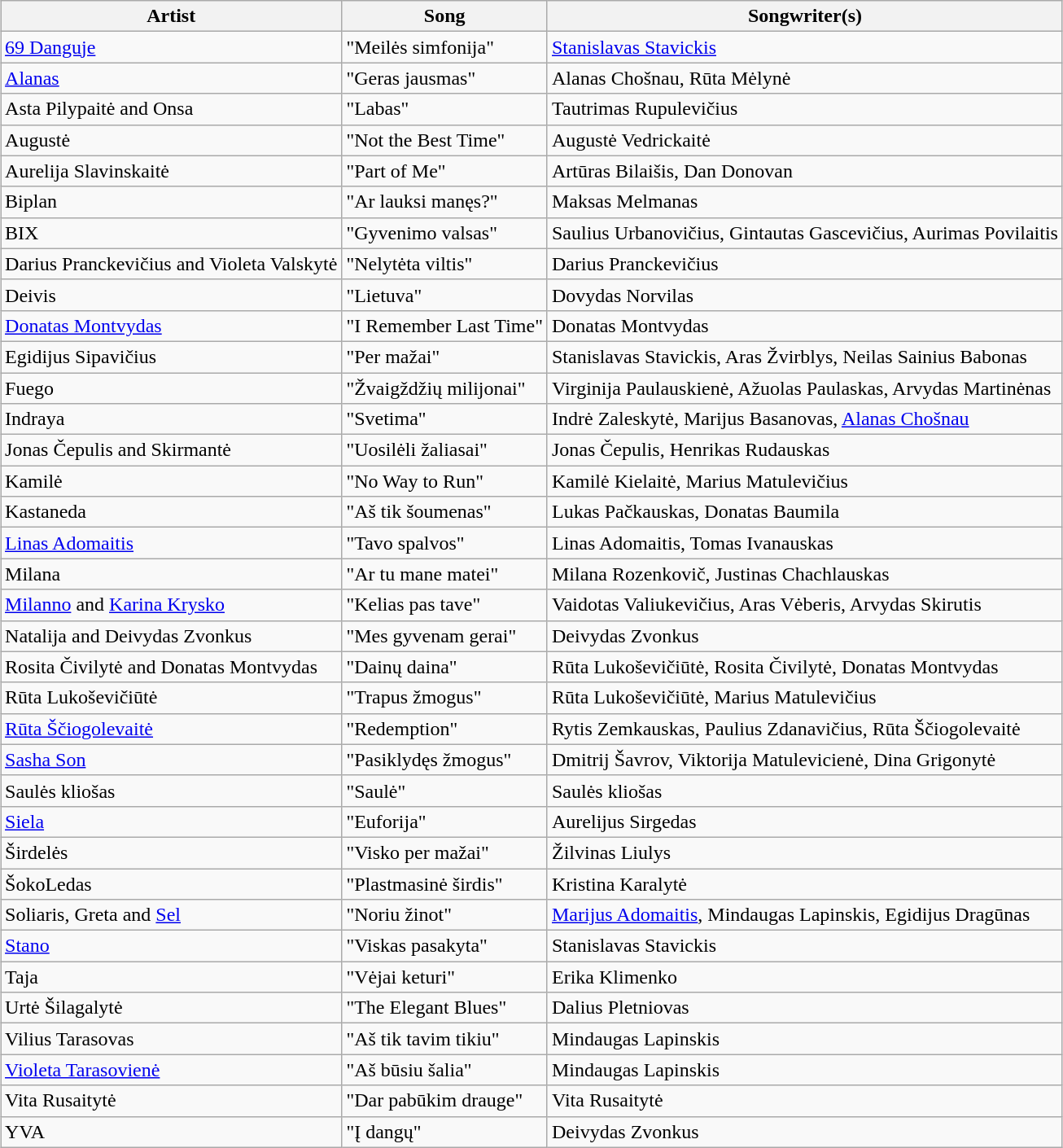<table class="sortable wikitable" style="margin: 1em auto 1em auto">
<tr>
<th>Artist</th>
<th>Song</th>
<th>Songwriter(s)</th>
</tr>
<tr>
<td><a href='#'>69 Danguje</a></td>
<td>"Meilės simfonija"</td>
<td><a href='#'>Stanislavas Stavickis</a></td>
</tr>
<tr>
<td><a href='#'>Alanas</a></td>
<td>"Geras jausmas"</td>
<td>Alanas Chošnau, Rūta Mėlynė</td>
</tr>
<tr>
<td>Asta Pilypaitė and Onsa</td>
<td>"Labas"</td>
<td>Tautrimas Rupulevičius</td>
</tr>
<tr>
<td>Augustė</td>
<td>"Not the Best Time"</td>
<td>Augustė Vedrickaitė</td>
</tr>
<tr>
<td>Aurelija Slavinskaitė</td>
<td>"Part of Me"</td>
<td>Artūras Bilaišis, Dan Donovan</td>
</tr>
<tr>
<td>Biplan</td>
<td>"Ar lauksi manęs?"</td>
<td>Maksas Melmanas</td>
</tr>
<tr>
<td>BIX</td>
<td>"Gyvenimo valsas"</td>
<td>Saulius Urbanovičius, Gintautas Gascevičius, Aurimas Povilaitis</td>
</tr>
<tr>
<td>Darius Pranckevičius and Violeta Valskytė</td>
<td>"Nelytėta viltis"</td>
<td>Darius Pranckevičius</td>
</tr>
<tr>
<td>Deivis</td>
<td>"Lietuva"</td>
<td>Dovydas Norvilas</td>
</tr>
<tr>
<td><a href='#'>Donatas Montvydas</a></td>
<td>"I Remember Last Time"</td>
<td>Donatas Montvydas</td>
</tr>
<tr>
<td>Egidijus Sipavičius</td>
<td>"Per mažai"</td>
<td>Stanislavas Stavickis, Aras Žvirblys, Neilas Sainius Babonas</td>
</tr>
<tr>
<td>Fuego</td>
<td>"Žvaigždžių milijonai"</td>
<td>Virginija Paulauskienė, Ažuolas Paulaskas, Arvydas Martinėnas</td>
</tr>
<tr>
<td>Indraya</td>
<td>"Svetima"</td>
<td>Indrė Zaleskytė, Marijus Basanovas, <a href='#'>Alanas Chošnau</a></td>
</tr>
<tr>
<td>Jonas Čepulis and Skirmantė</td>
<td>"Uosilėli žaliasai"</td>
<td>Jonas Čepulis, Henrikas Rudauskas</td>
</tr>
<tr>
<td>Kamilė</td>
<td>"No Way to Run"</td>
<td>Kamilė Kielaitė, Marius Matulevičius</td>
</tr>
<tr>
<td>Kastaneda</td>
<td>"Aš tik šoumenas"</td>
<td>Lukas Pačkauskas, Donatas Baumila</td>
</tr>
<tr>
<td><a href='#'>Linas Adomaitis</a></td>
<td>"Tavo spalvos"</td>
<td>Linas Adomaitis, Tomas Ivanauskas</td>
</tr>
<tr>
<td>Milana</td>
<td>"Ar tu mane matei"</td>
<td>Milana Rozenkovič, Justinas Chachlauskas</td>
</tr>
<tr>
<td><a href='#'>Milanno</a> and <a href='#'>Karina Krysko</a></td>
<td>"Kelias pas tave"</td>
<td>Vaidotas Valiukevičius, Aras Vėberis, Arvydas Skirutis</td>
</tr>
<tr>
<td>Natalija and Deivydas Zvonkus</td>
<td>"Mes gyvenam gerai"</td>
<td>Deivydas Zvonkus</td>
</tr>
<tr>
<td>Rosita Čivilytė and Donatas Montvydas</td>
<td>"Dainų daina"</td>
<td>Rūta Lukoševičiūtė, Rosita Čivilytė, Donatas Montvydas</td>
</tr>
<tr>
<td>Rūta Lukoševičiūtė</td>
<td>"Trapus žmogus"</td>
<td>Rūta Lukoševičiūtė, Marius Matulevičius</td>
</tr>
<tr>
<td><a href='#'>Rūta Ščiogolevaitė</a></td>
<td>"Redemption"</td>
<td>Rytis Zemkauskas, Paulius Zdanavičius, Rūta Ščiogolevaitė</td>
</tr>
<tr>
<td><a href='#'>Sasha Son</a></td>
<td>"Pasiklydęs žmogus"</td>
<td>Dmitrij Šavrov, Viktorija Matulevicienė, Dina Grigonytė</td>
</tr>
<tr>
<td>Saulės kliošas</td>
<td>"Saulė"</td>
<td>Saulės kliošas</td>
</tr>
<tr>
<td><a href='#'>Siela</a></td>
<td>"Euforija"</td>
<td>Aurelijus Sirgedas</td>
</tr>
<tr>
<td>Širdelės</td>
<td>"Visko per mažai"</td>
<td>Žilvinas Liulys</td>
</tr>
<tr>
<td>ŠokoLedas</td>
<td>"Plastmasinė širdis"</td>
<td>Kristina Karalytė</td>
</tr>
<tr>
<td>Soliaris, Greta and <a href='#'>Sel</a></td>
<td>"Noriu žinot"</td>
<td><a href='#'>Marijus Adomaitis</a>, Mindaugas Lapinskis, Egidijus Dragūnas</td>
</tr>
<tr>
<td><a href='#'>Stano</a></td>
<td>"Viskas pasakyta"</td>
<td>Stanislavas Stavickis</td>
</tr>
<tr>
<td>Taja</td>
<td>"Vėjai keturi"</td>
<td>Erika Klimenko</td>
</tr>
<tr>
<td>Urtė Šilagalytė</td>
<td>"The Elegant Blues"</td>
<td>Dalius Pletniovas</td>
</tr>
<tr>
<td>Vilius Tarasovas</td>
<td>"Aš tik tavim tikiu"</td>
<td>Mindaugas Lapinskis</td>
</tr>
<tr>
<td><a href='#'>Violeta Tarasovienė</a></td>
<td>"Aš būsiu šalia"</td>
<td>Mindaugas Lapinskis</td>
</tr>
<tr>
<td>Vita Rusaitytė</td>
<td>"Dar pabūkim drauge"</td>
<td>Vita Rusaitytė</td>
</tr>
<tr>
<td>YVA</td>
<td>"Į dangų"</td>
<td>Deivydas Zvonkus</td>
</tr>
</table>
